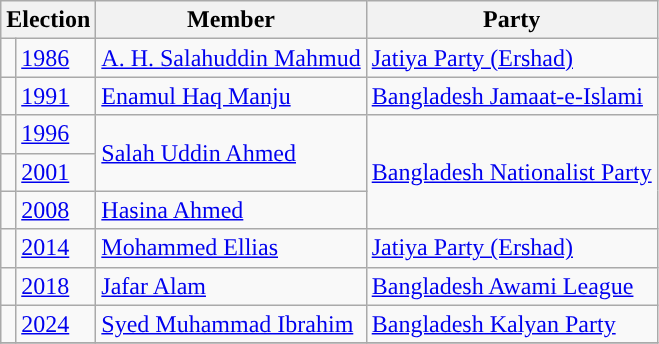<table class="wikitable">
<tr>
<th colspan="2">Election</th>
<th>Member</th>
<th>Party</th>
</tr>
<tr>
<td style="background-color:"></td>
<td><a href='#'>1986</a></td>
<td><a href='#'>A. H. Salahuddin Mahmud</a></td>
<td><a href='#'>Jatiya Party (Ershad)</a></td>
</tr>
<tr>
<td style="background-color:"></td>
<td><a href='#'>1991</a></td>
<td><a href='#'>Enamul Haq Manju</a></td>
<td><a href='#'>Bangladesh Jamaat-e-Islami</a></td>
</tr>
<tr>
<td style="background-color:"></td>
<td><a href='#'>1996</a></td>
<td rowspan="2"><a href='#'>Salah Uddin Ahmed</a></td>
<td rowspan="3"><a href='#'>Bangladesh Nationalist Party</a></td>
</tr>
<tr>
<td style="background-color:"></td>
<td><a href='#'>2001</a></td>
</tr>
<tr>
<td style="background-color:"></td>
<td><a href='#'>2008</a></td>
<td><a href='#'>Hasina Ahmed</a></td>
</tr>
<tr>
<td style="background-color:"></td>
<td><a href='#'>2014</a></td>
<td><a href='#'>Mohammed Ellias</a></td>
<td><a href='#'>Jatiya Party (Ershad)</a></td>
</tr>
<tr>
<td style="background-color:"></td>
<td><a href='#'>2018</a></td>
<td><a href='#'>Jafar Alam</a></td>
<td><a href='#'>Bangladesh Awami League</a></td>
</tr>
<tr>
<td style="background-color:"></td>
<td><a href='#'>2024</a></td>
<td><a href='#'>Syed Muhammad Ibrahim</a></td>
<td><a href='#'>Bangladesh Kalyan Party</a></td>
</tr>
<tr>
</tr>
</table>
